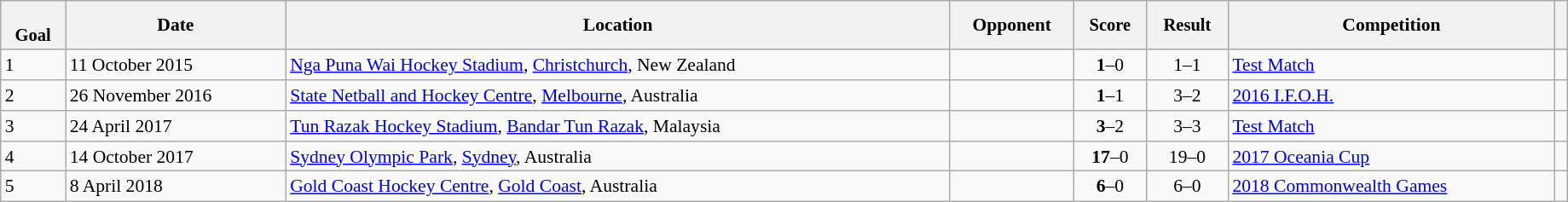<table class="wikitable sortable" style="font-size:90%" width=97%>
<tr>
<th style="font-size:95%;" data-sort-type=number><br>Goal</th>
<th align=center>Date</th>
<th>Location</th>
<th width=90>Opponent</th>
<th data-sort-type="number" style="font-size:95%">Score</th>
<th data-sort-type="number" style="font-size:95%">Result</th>
<th>Competition</th>
<th></th>
</tr>
<tr>
<td>1</td>
<td>11 October 2015</td>
<td><a href='#'>Nga Puna Wai Hockey Stadium</a>, <a href='#'>Christchurch</a>, New Zealand</td>
<td></td>
<td align="center"><strong>1</strong>–0</td>
<td align="center">1–1</td>
<td><a href='#'>Test Match</a></td>
<td></td>
</tr>
<tr>
<td>2</td>
<td>26 November 2016</td>
<td><a href='#'>State Netball and Hockey Centre</a>, <a href='#'>Melbourne</a>, Australia</td>
<td></td>
<td align="center"><strong>1</strong>–1</td>
<td align="center">3–2</td>
<td><a href='#'>2016 I.F.O.H.</a></td>
<td></td>
</tr>
<tr>
<td>3</td>
<td>24 April 2017</td>
<td><a href='#'>Tun Razak Hockey Stadium</a>, <a href='#'>Bandar Tun Razak</a>, Malaysia</td>
<td></td>
<td align="center"><strong>3</strong>–2</td>
<td align="center">3–3</td>
<td><a href='#'>Test Match</a></td>
<td></td>
</tr>
<tr>
<td>4</td>
<td>14 October 2017</td>
<td><a href='#'>Sydney Olympic Park</a>, <a href='#'>Sydney</a>, Australia</td>
<td></td>
<td align="center"><strong>17</strong>–0</td>
<td align="center">19–0</td>
<td><a href='#'>2017 Oceania Cup</a></td>
<td></td>
</tr>
<tr>
<td>5</td>
<td>8 April 2018</td>
<td><a href='#'>Gold Coast Hockey Centre</a>, <a href='#'>Gold Coast</a>, Australia</td>
<td></td>
<td align="center"><strong>6</strong>–0</td>
<td align="center">6–0</td>
<td><a href='#'>2018 Commonwealth Games</a></td>
<td></td>
</tr>
</table>
